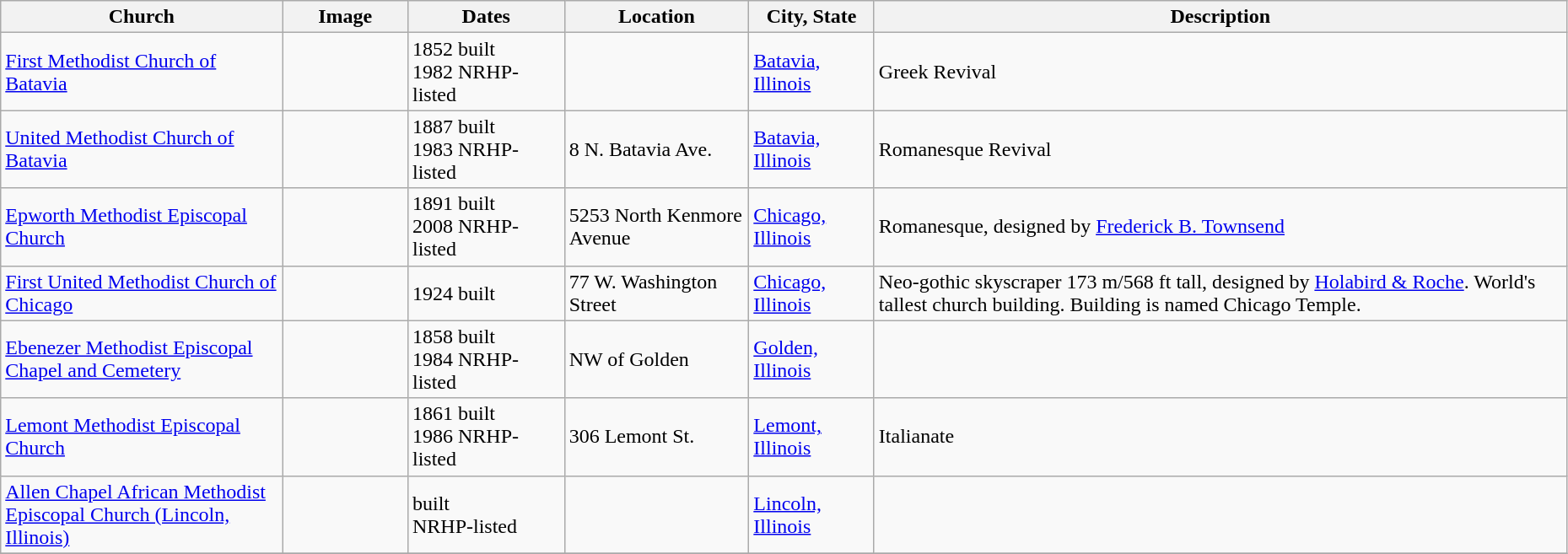<table class="wikitable sortable" style="width:98%">
<tr>
<th style="width:18%;"><strong>Church</strong></th>
<th style="width:8%;" class="unsortable"><strong>Image</strong></th>
<th style="width:10%;"><strong>Dates</strong></th>
<th><strong>Location</strong></th>
<th style="width:8%;"><strong>City, State</strong></th>
<th class="unsortable"><strong>Description</strong></th>
</tr>
<tr>
<td><a href='#'>First Methodist Church of Batavia</a></td>
<td></td>
<td>1852 built<br>1982 NRHP-listed</td>
<td><small></small></td>
<td><a href='#'>Batavia, Illinois</a></td>
<td>Greek Revival</td>
</tr>
<tr>
<td><a href='#'>United Methodist Church of Batavia</a></td>
<td></td>
<td>1887 built<br>1983 NRHP-listed</td>
<td>8 N. Batavia Ave.<br><small></small></td>
<td><a href='#'>Batavia, Illinois</a></td>
<td>Romanesque Revival</td>
</tr>
<tr>
<td><a href='#'>Epworth Methodist Episcopal Church</a></td>
<td></td>
<td>1891 built<br>2008 NRHP-listed</td>
<td>5253 North Kenmore Avenue<br><small></small></td>
<td><a href='#'>Chicago, Illinois</a></td>
<td>Romanesque, designed by <a href='#'>Frederick B. Townsend</a></td>
</tr>
<tr>
<td><a href='#'>First United Methodist Church of Chicago</a></td>
<td></td>
<td>1924 built</td>
<td>77 W. Washington Street<br><small></small></td>
<td><a href='#'>Chicago, Illinois</a></td>
<td>Neo-gothic skyscraper 173 m/568 ft tall, designed by <a href='#'>Holabird & Roche</a>. World's tallest church building. Building is named Chicago Temple.</td>
</tr>
<tr>
<td><a href='#'>Ebenezer Methodist Episcopal Chapel and Cemetery</a></td>
<td></td>
<td>1858 built<br>1984 NRHP-listed</td>
<td>NW of Golden<br><small></small></td>
<td><a href='#'>Golden, Illinois</a></td>
<td></td>
</tr>
<tr>
<td><a href='#'>Lemont Methodist Episcopal Church</a></td>
<td></td>
<td>1861 built<br>1986 NRHP-listed</td>
<td>306 Lemont St.<br><small></small></td>
<td><a href='#'>Lemont, Illinois</a></td>
<td>Italianate</td>
</tr>
<tr>
<td><a href='#'>Allen Chapel African Methodist Episcopal Church (Lincoln, Illinois)</a></td>
<td></td>
<td>built<br> NRHP-listed</td>
<td></td>
<td><a href='#'>Lincoln, Illinois</a></td>
<td></td>
</tr>
<tr>
</tr>
</table>
